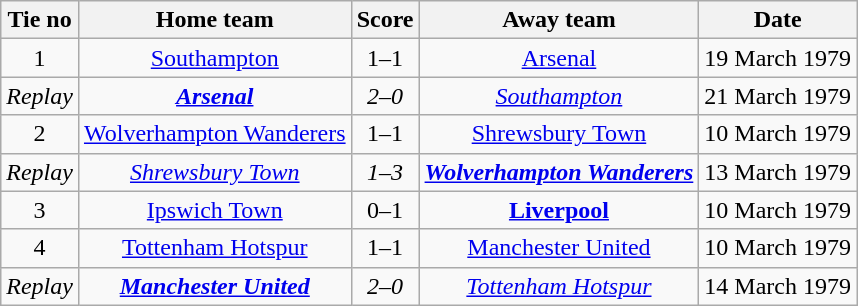<table class="wikitable" style="text-align: center">
<tr>
<th>Tie no</th>
<th>Home team</th>
<th>Score</th>
<th>Away team</th>
<th>Date</th>
</tr>
<tr>
<td>1</td>
<td><a href='#'>Southampton</a></td>
<td>1–1</td>
<td><a href='#'>Arsenal</a></td>
<td>19 March 1979</td>
</tr>
<tr>
<td><em>Replay</em></td>
<td><strong><em><a href='#'>Arsenal</a></em></strong></td>
<td><em>2–0</em></td>
<td><em><a href='#'>Southampton</a></em></td>
<td>21 March 1979</td>
</tr>
<tr>
<td>2</td>
<td><a href='#'>Wolverhampton Wanderers</a></td>
<td>1–1</td>
<td><a href='#'>Shrewsbury Town</a></td>
<td>10 March 1979</td>
</tr>
<tr>
<td><em>Replay</em></td>
<td><em><a href='#'>Shrewsbury Town</a></em></td>
<td><em>1–3</em></td>
<td><strong><em><a href='#'>Wolverhampton Wanderers</a></em></strong></td>
<td>13 March 1979</td>
</tr>
<tr>
<td>3</td>
<td><a href='#'>Ipswich Town</a></td>
<td>0–1</td>
<td><strong><a href='#'>Liverpool</a></strong></td>
<td>10 March 1979</td>
</tr>
<tr>
<td>4</td>
<td><a href='#'>Tottenham Hotspur</a></td>
<td>1–1</td>
<td><a href='#'>Manchester United</a></td>
<td>10 March 1979</td>
</tr>
<tr>
<td><em>Replay</em></td>
<td><strong><em><a href='#'>Manchester United</a></em></strong></td>
<td><em>2–0</em></td>
<td><em><a href='#'>Tottenham Hotspur</a></em></td>
<td>14 March 1979</td>
</tr>
</table>
